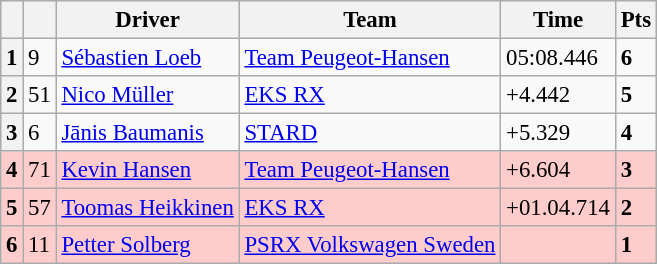<table class=wikitable style="font-size:95%">
<tr>
<th></th>
<th></th>
<th>Driver</th>
<th>Team</th>
<th>Time</th>
<th>Pts</th>
</tr>
<tr>
<th>1</th>
<td>9</td>
<td> <a href='#'>Sébastien Loeb</a></td>
<td><a href='#'>Team Peugeot-Hansen</a></td>
<td>05:08.446</td>
<td><strong>6</strong></td>
</tr>
<tr>
<th>2</th>
<td>51</td>
<td> <a href='#'>Nico Müller</a></td>
<td><a href='#'>EKS RX</a></td>
<td>+4.442</td>
<td><strong>5</strong></td>
</tr>
<tr>
<th>3</th>
<td>6</td>
<td> <a href='#'>Jānis Baumanis</a></td>
<td><a href='#'>STARD</a></td>
<td>+5.329</td>
<td><strong>4</strong></td>
</tr>
<tr>
<th style="background:#ffcccc;">4</th>
<td style="background:#ffcccc;">71</td>
<td style="background:#ffcccc;"> <a href='#'>Kevin Hansen</a></td>
<td style="background:#ffcccc;"><a href='#'>Team Peugeot-Hansen</a></td>
<td style="background:#ffcccc;">+6.604</td>
<td style="background:#ffcccc;"><strong>3</strong></td>
</tr>
<tr>
<th style="background:#ffcccc;">5</th>
<td style="background:#ffcccc;">57</td>
<td style="background:#ffcccc;"> <a href='#'>Toomas Heikkinen</a></td>
<td style="background:#ffcccc;"><a href='#'>EKS RX</a></td>
<td style="background:#ffcccc;">+01.04.714</td>
<td style="background:#ffcccc;"><strong>2</strong></td>
</tr>
<tr>
<th style="background:#ffcccc;">6</th>
<td style="background:#ffcccc;">11</td>
<td style="background:#ffcccc;"> <a href='#'>Petter Solberg</a></td>
<td style="background:#ffcccc;"><a href='#'>PSRX Volkswagen Sweden</a></td>
<td style="background:#ffcccc;"></td>
<td style="background:#ffcccc;"><strong>1</strong></td>
</tr>
</table>
